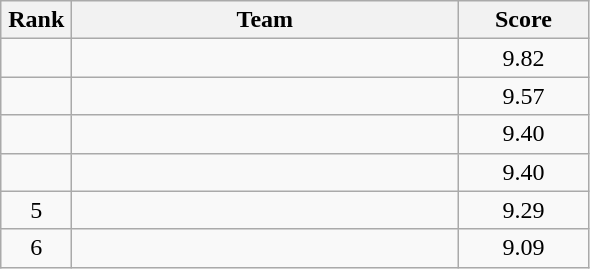<table class=wikitable style="text-align:center">
<tr>
<th width=40>Rank</th>
<th width=250>Team</th>
<th width=80>Score</th>
</tr>
<tr>
<td></td>
<td align=left></td>
<td>9.82</td>
</tr>
<tr>
<td></td>
<td align=left></td>
<td>9.57</td>
</tr>
<tr>
<td></td>
<td align=left></td>
<td>9.40</td>
</tr>
<tr>
<td></td>
<td align=left></td>
<td>9.40</td>
</tr>
<tr>
<td>5</td>
<td align=left></td>
<td>9.29</td>
</tr>
<tr>
<td>6</td>
<td align=left></td>
<td>9.09</td>
</tr>
</table>
